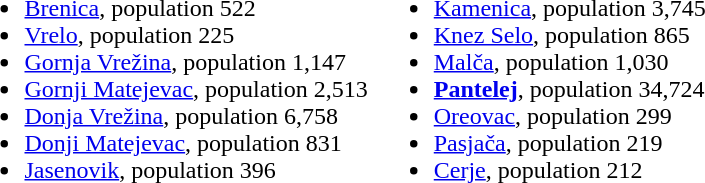<table>
<tr>
<td><br><ul><li><a href='#'>Brenica</a>, population 522</li><li><a href='#'>Vrelo</a>, population 225</li><li><a href='#'>Gornja Vrežina</a>, population 1,147</li><li><a href='#'>Gornji Matejevac</a>, population 2,513</li><li><a href='#'>Donja Vrežina</a>, population 6,758</li><li><a href='#'>Donji Matejevac</a>, population 831</li><li><a href='#'>Jasenovik</a>, population 396</li></ul></td>
<td><br><ul><li><a href='#'>Kamenica</a>, population 3,745</li><li><a href='#'>Knez Selo</a>, population 865</li><li><a href='#'>Malča</a>, population 1,030</li><li><a href='#'><strong>Pantelej</strong></a>, population 34,724</li><li><a href='#'>Oreovac</a>, population 299</li><li><a href='#'>Pasjača</a>, population 219</li><li><a href='#'>Cerje</a>, population 212</li></ul></td>
</tr>
</table>
